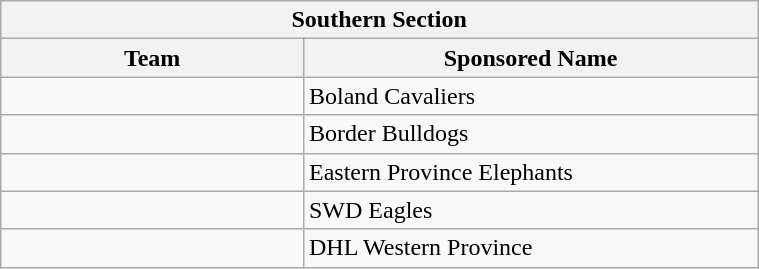<table class="wikitable collapsible sortable" style="text-align:left; font-size:100%; width:40%;">
<tr>
<th colspan="100%" align=center>Southern Section</th>
</tr>
<tr>
<th width="40%">Team</th>
<th width="60%">Sponsored Name</th>
</tr>
<tr>
<td></td>
<td>Boland Cavaliers</td>
</tr>
<tr>
<td></td>
<td>Border Bulldogs</td>
</tr>
<tr>
<td></td>
<td>Eastern Province Elephants</td>
</tr>
<tr>
<td></td>
<td>SWD Eagles</td>
</tr>
<tr>
<td></td>
<td>DHL Western Province</td>
</tr>
</table>
